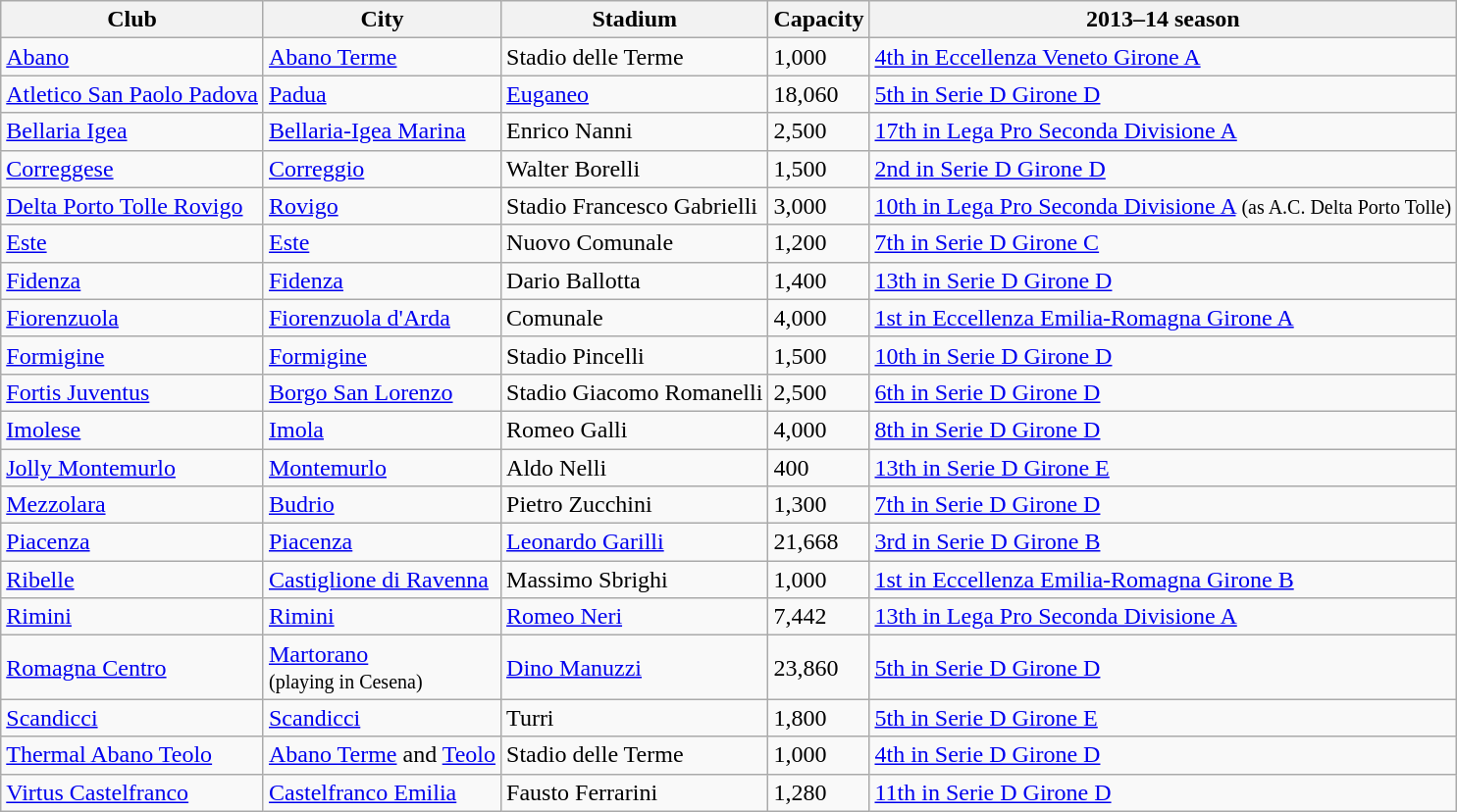<table class="wikitable sortable">
<tr>
<th>Club</th>
<th>City</th>
<th>Stadium</th>
<th>Capacity</th>
<th>2013–14 season</th>
</tr>
<tr>
<td><a href='#'>Abano</a></td>
<td><a href='#'>Abano Terme</a></td>
<td>Stadio delle Terme</td>
<td>1,000</td>
<td><a href='#'>4th in Eccellenza Veneto Girone A</a></td>
</tr>
<tr>
<td><a href='#'>Atletico San Paolo Padova</a></td>
<td><a href='#'>Padua</a></td>
<td><a href='#'>Euganeo</a></td>
<td>18,060</td>
<td><a href='#'>5th in Serie D Girone D</a></td>
</tr>
<tr>
<td><a href='#'>Bellaria Igea</a></td>
<td><a href='#'>Bellaria-Igea Marina</a></td>
<td>Enrico Nanni</td>
<td>2,500</td>
<td><a href='#'>17th in Lega Pro Seconda Divisione A</a></td>
</tr>
<tr>
<td><a href='#'>Correggese</a></td>
<td><a href='#'>Correggio</a></td>
<td>Walter Borelli</td>
<td>1,500</td>
<td><a href='#'>2nd in Serie D Girone D</a></td>
</tr>
<tr>
<td><a href='#'>Delta Porto Tolle Rovigo</a></td>
<td><a href='#'>Rovigo</a></td>
<td>Stadio Francesco Gabrielli</td>
<td>3,000</td>
<td><a href='#'>10th in Lega Pro Seconda Divisione A</a> <small>(as A.C. Delta Porto Tolle)</small></td>
</tr>
<tr>
<td><a href='#'>Este</a></td>
<td><a href='#'>Este</a></td>
<td>Nuovo Comunale</td>
<td>1,200</td>
<td><a href='#'>7th in Serie D Girone C</a></td>
</tr>
<tr>
<td><a href='#'>Fidenza</a></td>
<td><a href='#'>Fidenza</a></td>
<td>Dario Ballotta</td>
<td>1,400</td>
<td><a href='#'>13th in Serie D Girone D</a></td>
</tr>
<tr>
<td><a href='#'>Fiorenzuola</a></td>
<td><a href='#'>Fiorenzuola d'Arda</a></td>
<td>Comunale</td>
<td>4,000</td>
<td><a href='#'>1st in Eccellenza Emilia-Romagna Girone A</a></td>
</tr>
<tr>
<td><a href='#'>Formigine</a></td>
<td><a href='#'>Formigine</a></td>
<td>Stadio Pincelli</td>
<td>1,500</td>
<td><a href='#'>10th in Serie D Girone D</a></td>
</tr>
<tr>
<td><a href='#'>Fortis Juventus</a></td>
<td><a href='#'>Borgo San Lorenzo</a></td>
<td>Stadio Giacomo Romanelli</td>
<td>2,500</td>
<td><a href='#'>6th in Serie D Girone D</a></td>
</tr>
<tr>
<td><a href='#'>Imolese</a></td>
<td><a href='#'>Imola</a></td>
<td>Romeo Galli</td>
<td>4,000</td>
<td><a href='#'>8th in Serie D Girone D</a></td>
</tr>
<tr>
<td><a href='#'>Jolly Montemurlo</a></td>
<td><a href='#'>Montemurlo</a></td>
<td>Aldo Nelli</td>
<td>400</td>
<td><a href='#'>13th in Serie D Girone E</a></td>
</tr>
<tr>
<td><a href='#'>Mezzolara</a></td>
<td><a href='#'>Budrio</a></td>
<td>Pietro Zucchini</td>
<td>1,300</td>
<td><a href='#'>7th in Serie D Girone D</a></td>
</tr>
<tr>
<td><a href='#'>Piacenza</a></td>
<td><a href='#'>Piacenza</a></td>
<td><a href='#'>Leonardo Garilli</a></td>
<td>21,668</td>
<td><a href='#'>3rd in Serie D Girone B</a></td>
</tr>
<tr>
<td><a href='#'>Ribelle</a></td>
<td><a href='#'>Castiglione di Ravenna</a></td>
<td>Massimo Sbrighi</td>
<td>1,000</td>
<td><a href='#'>1st in Eccellenza Emilia-Romagna Girone B</a></td>
</tr>
<tr>
<td><a href='#'>Rimini</a></td>
<td><a href='#'>Rimini</a></td>
<td><a href='#'>Romeo Neri</a></td>
<td>7,442</td>
<td><a href='#'>13th in Lega Pro Seconda Divisione A</a></td>
</tr>
<tr>
<td><a href='#'>Romagna Centro</a></td>
<td><a href='#'>Martorano</a><small><br>(playing in Cesena)</small></td>
<td><a href='#'>Dino Manuzzi</a></td>
<td>23,860</td>
<td><a href='#'>5th in Serie D Girone D</a></td>
</tr>
<tr>
<td><a href='#'>Scandicci</a></td>
<td><a href='#'>Scandicci</a></td>
<td>Turri</td>
<td>1,800</td>
<td><a href='#'>5th in Serie D Girone E</a></td>
</tr>
<tr>
<td><a href='#'>Thermal Abano Teolo</a></td>
<td><a href='#'>Abano Terme</a> and <a href='#'>Teolo</a></td>
<td>Stadio delle Terme</td>
<td>1,000</td>
<td><a href='#'>4th in Serie D Girone D</a></td>
</tr>
<tr>
<td><a href='#'>Virtus Castelfranco</a></td>
<td><a href='#'>Castelfranco Emilia</a></td>
<td>Fausto Ferrarini</td>
<td>1,280</td>
<td><a href='#'>11th in Serie D Girone D</a></td>
</tr>
</table>
